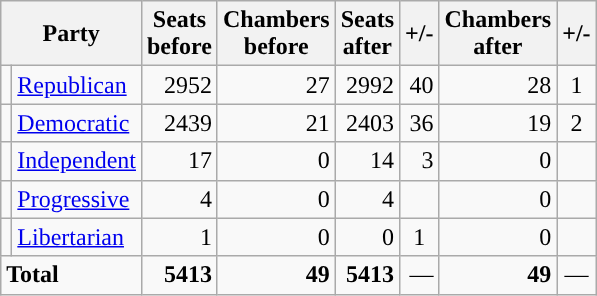<table class="wikitable">
<tr>
<th colspan="2">Party</th>
<th>Seats<br>before</th>
<th>Chambers<br>before</th>
<th>Seats<br>after</th>
<th>+/-</th>
<th>Chambers<br>after</th>
<th>+/-</th>
</tr>
<tr>
<td style="background:"></td>
<td><a href='#'>Republican</a></td>
<td align="right">2952</td>
<td align="right">27</td>
<td align="right">2992</td>
<td align="right"> 40</td>
<td align="right">28</td>
<td align="center"> 1</td>
</tr>
<tr>
<td style="background:"></td>
<td><a href='#'>Democratic</a></td>
<td align="right">2439</td>
<td align="right">21</td>
<td align="right">2403</td>
<td align="right"> 36</td>
<td align="right">19</td>
<td align="center"> 2</td>
</tr>
<tr>
<td style="background:"></td>
<td><a href='#'>Independent</a></td>
<td align="right">17</td>
<td align="right">0</td>
<td align="right">14</td>
<td align="right"> 3</td>
<td align="right">0</td>
<td align="center"></td>
</tr>
<tr>
<td style="background:"></td>
<td><a href='#'>Progressive</a></td>
<td align="right">4</td>
<td align="right">0</td>
<td align="right">4</td>
<td align="center"></td>
<td align="right">0</td>
<td align="center"></td>
</tr>
<tr>
<td style="background:"></td>
<td><a href='#'>Libertarian</a></td>
<td align="right">1</td>
<td align="right">0</td>
<td align="right">0</td>
<td align="center"> 1</td>
<td align="right">0</td>
<td align="center"></td>
</tr>
<tr>
<td colspan="2"><strong>Total</strong></td>
<td align="right"><strong>5413</strong></td>
<td align="right"><strong>49</strong></td>
<td align="right"><strong>5413</strong></td>
<td align="right">—</td>
<td align="right"><strong>49</strong></td>
<td align="center">—</td>
</tr>
</table>
